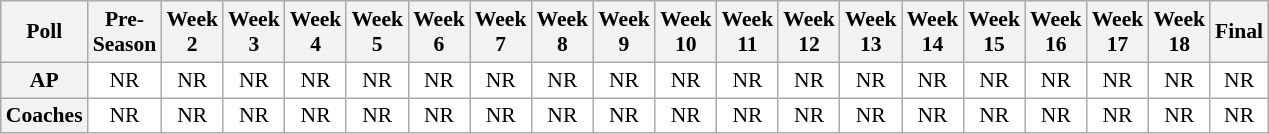<table class="wikitable" style="white-space:nowrap;font-size:90%">
<tr>
<th>Poll</th>
<th>Pre-<br>Season</th>
<th>Week<br>2</th>
<th>Week<br>3</th>
<th>Week<br>4</th>
<th>Week<br>5</th>
<th>Week<br>6</th>
<th>Week<br>7</th>
<th>Week<br>8</th>
<th>Week<br>9</th>
<th>Week<br>10</th>
<th>Week<br>11</th>
<th>Week<br>12</th>
<th>Week<br>13</th>
<th>Week<br>14</th>
<th>Week<br>15</th>
<th>Week<br>16</th>
<th>Week<br>17</th>
<th>Week<br>18</th>
<th>Final</th>
</tr>
<tr style="text-align:center;">
<th>AP</th>
<td style="background:#FFFFFF;">NR</td>
<td style="background:#FFFFFF;">NR</td>
<td style="background:#FFFFFF;">NR</td>
<td style="background:#FFFFFF;">NR</td>
<td style="background:#FFFFFF;">NR</td>
<td style="background:#FFFFFF;">NR</td>
<td style="background:#FFFFFF;">NR</td>
<td style="background:#FFFFFF;">NR</td>
<td style="background:#FFFFFF;">NR</td>
<td style="background:#FFFFFF;">NR</td>
<td style="background:#FFFFFF;">NR</td>
<td style="background:#FFFFFF;">NR</td>
<td style="background:#FFFFFF;">NR</td>
<td style="background:#FFFFFF;">NR</td>
<td style="background:#FFFFFF;">NR</td>
<td style="background:#FFFFFF;">NR</td>
<td style="background:#FFFFFF;">NR</td>
<td style="background:#FFFFFF;">NR</td>
<td style="background:#FFFFFF;">NR</td>
</tr>
<tr style="text-align:center;">
<th>Coaches</th>
<td style="background:#FFFFFF;">NR</td>
<td style="background:#FFFFFF;">NR</td>
<td style="background:#FFFFFF;">NR</td>
<td style="background:#FFFFFF;">NR</td>
<td style="background:#FFFFFF;">NR</td>
<td style="background:#FFFFFF;">NR</td>
<td style="background:#FFFFFF;">NR</td>
<td style="background:#FFFFFF;">NR</td>
<td style="background:#FFFFFF;">NR</td>
<td style="background:#FFFFFF;">NR</td>
<td style="background:#FFFFFF;">NR</td>
<td style="background:#FFFFFF;">NR</td>
<td style="background:#FFFFFF;">NR</td>
<td style="background:#FFFFFF;">NR</td>
<td style="background:#FFFFFF;">NR</td>
<td style="background:#FFFFFF;">NR</td>
<td style="background:#FFFFFF;">NR</td>
<td style="background:#FFFFFF;">NR</td>
<td style="background:#FFFFFF;">NR</td>
</tr>
</table>
